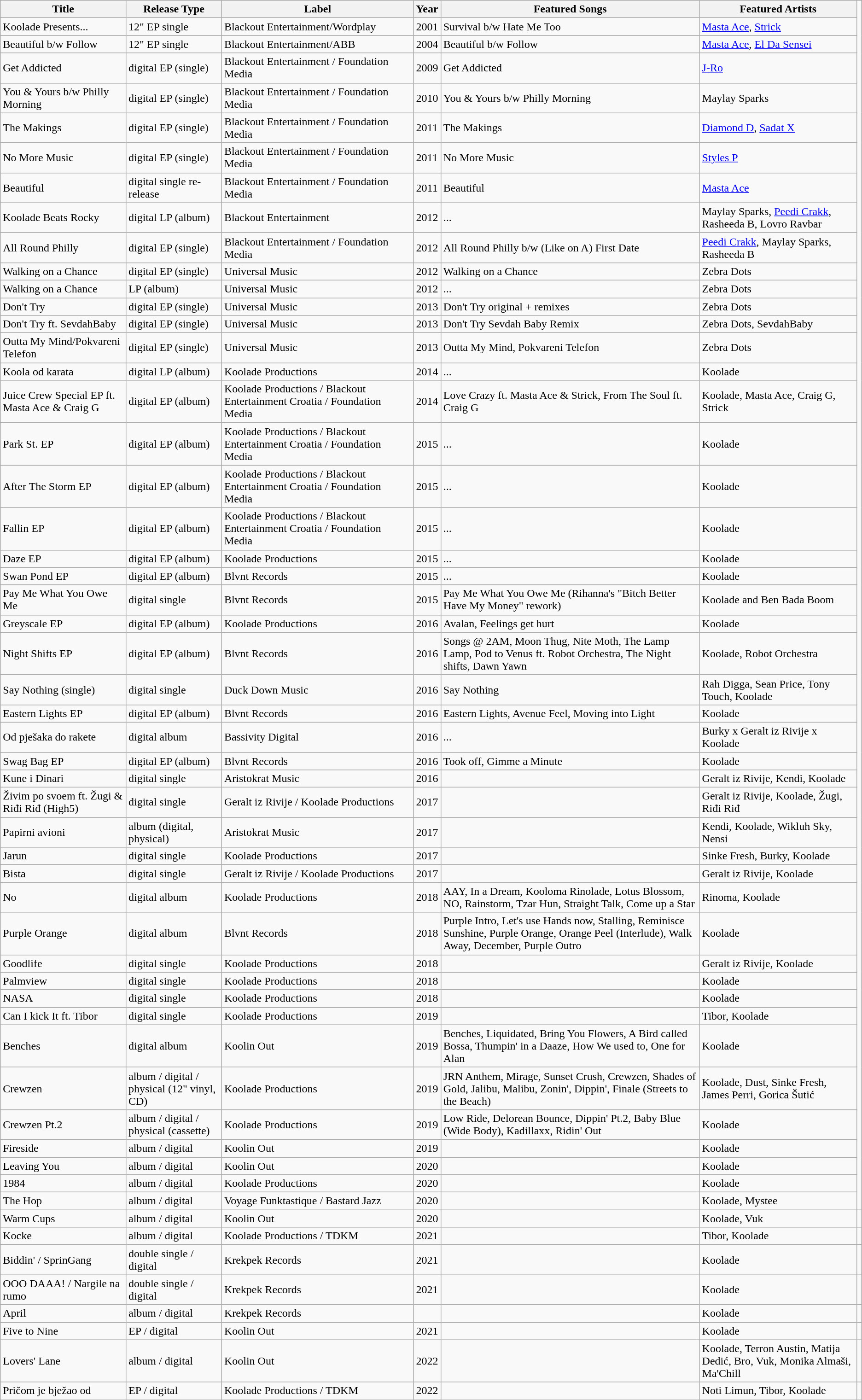<table class="wikitable">
<tr>
<th>Title</th>
<th>Release Type</th>
<th>Label</th>
<th>Year</th>
<th>Featured Songs</th>
<th>Featured Artists</th>
</tr>
<tr>
<td>Koolade Presents...</td>
<td>12" EP single</td>
<td>Blackout Entertainment/Wordplay</td>
<td>2001</td>
<td>Survival b/w Hate Me Too</td>
<td><a href='#'>Masta Ace</a>, <a href='#'>Strick</a></td>
</tr>
<tr>
<td>Beautiful b/w Follow</td>
<td>12" EP single</td>
<td>Blackout Entertainment/ABB</td>
<td>2004</td>
<td>Beautiful b/w Follow</td>
<td><a href='#'>Masta Ace</a>, <a href='#'>El Da Sensei</a></td>
</tr>
<tr>
<td>Get Addicted</td>
<td>digital EP (single)</td>
<td>Blackout Entertainment / Foundation Media</td>
<td>2009</td>
<td>Get Addicted</td>
<td><a href='#'>J-Ro</a></td>
</tr>
<tr>
<td>You & Yours b/w Philly Morning</td>
<td>digital EP (single)</td>
<td>Blackout Entertainment / Foundation Media</td>
<td>2010</td>
<td>You & Yours b/w Philly Morning</td>
<td>Maylay Sparks</td>
</tr>
<tr>
<td>The Makings</td>
<td>digital EP (single)</td>
<td>Blackout Entertainment / Foundation Media</td>
<td>2011</td>
<td>The Makings</td>
<td><a href='#'>Diamond D</a>, <a href='#'>Sadat X</a></td>
</tr>
<tr>
<td>No More Music</td>
<td>digital EP (single)</td>
<td>Blackout Entertainment / Foundation Media</td>
<td>2011</td>
<td>No More Music</td>
<td><a href='#'>Styles P</a></td>
</tr>
<tr>
<td>Beautiful</td>
<td>digital single re-release</td>
<td>Blackout Entertainment / Foundation Media</td>
<td>2011</td>
<td>Beautiful</td>
<td><a href='#'>Masta Ace</a></td>
</tr>
<tr>
<td>Koolade Beats Rocky</td>
<td>digital LP (album)</td>
<td>Blackout Entertainment</td>
<td>2012</td>
<td>...</td>
<td>Maylay Sparks, <a href='#'>Peedi Crakk</a>, Rasheeda B, Lovro Ravbar</td>
</tr>
<tr>
<td>All Round Philly</td>
<td>digital EP (single)</td>
<td>Blackout Entertainment / Foundation Media</td>
<td>2012</td>
<td>All Round Philly b/w (Like on A) First Date</td>
<td><a href='#'>Peedi Crakk</a>, Maylay Sparks, Rasheeda B</td>
</tr>
<tr>
<td>Walking on a Chance</td>
<td>digital EP (single)</td>
<td>Universal Music</td>
<td>2012</td>
<td>Walking on a Chance</td>
<td>Zebra Dots</td>
</tr>
<tr>
<td>Walking on a Chance</td>
<td>LP (album)</td>
<td>Universal Music</td>
<td>2012</td>
<td>...</td>
<td>Zebra Dots</td>
</tr>
<tr>
<td>Don't Try</td>
<td>digital EP (single)</td>
<td>Universal Music</td>
<td>2013</td>
<td>Don't Try original + remixes</td>
<td>Zebra Dots</td>
</tr>
<tr>
<td>Don't Try ft. SevdahBaby</td>
<td>digital EP (single)</td>
<td>Universal Music</td>
<td>2013</td>
<td>Don't Try Sevdah Baby Remix</td>
<td>Zebra Dots, SevdahBaby</td>
</tr>
<tr>
<td>Outta My Mind/Pokvareni Telefon</td>
<td>digital EP (single)</td>
<td>Universal Music</td>
<td>2013</td>
<td>Outta My Mind, Pokvareni Telefon</td>
<td>Zebra Dots</td>
</tr>
<tr>
<td>Koola od karata</td>
<td>digital LP (album)</td>
<td>Koolade Productions</td>
<td>2014</td>
<td>...</td>
<td>Koolade</td>
</tr>
<tr>
<td>Juice Crew Special EP ft. Masta Ace & Craig G</td>
<td>digital EP (album)</td>
<td>Koolade Productions / Blackout Entertainment Croatia / Foundation Media</td>
<td>2014</td>
<td>Love Crazy ft. Masta Ace & Strick, From The Soul ft. Craig G</td>
<td>Koolade, Masta Ace, Craig G, Strick</td>
</tr>
<tr>
<td>Park St. EP</td>
<td>digital EP (album)</td>
<td>Koolade Productions / Blackout Entertainment Croatia / Foundation Media</td>
<td>2015</td>
<td>...</td>
<td>Koolade</td>
</tr>
<tr>
<td>After The Storm EP</td>
<td>digital EP (album)</td>
<td>Koolade Productions / Blackout Entertainment Croatia / Foundation Media</td>
<td>2015</td>
<td>...</td>
<td>Koolade</td>
</tr>
<tr>
<td>Fallin EP</td>
<td>digital EP (album)</td>
<td>Koolade Productions / Blackout Entertainment Croatia / Foundation Media</td>
<td>2015</td>
<td>...</td>
<td>Koolade</td>
</tr>
<tr>
<td>Daze EP</td>
<td>digital EP (album)</td>
<td>Koolade Productions</td>
<td>2015</td>
<td>...</td>
<td>Koolade</td>
</tr>
<tr>
<td>Swan Pond EP</td>
<td>digital EP (album)</td>
<td>Blvnt Records</td>
<td>2015</td>
<td>...</td>
<td>Koolade</td>
</tr>
<tr>
<td>Pay Me What You Owe Me</td>
<td>digital single</td>
<td>Blvnt Records</td>
<td>2015</td>
<td>Pay Me What You Owe Me (Rihanna's "Bitch Better Have My Money" rework)</td>
<td>Koolade and Ben Bada Boom</td>
</tr>
<tr>
<td>Greyscale EP</td>
<td>digital EP (album)</td>
<td>Koolade Productions</td>
<td>2016</td>
<td>Avalan, Feelings get hurt</td>
<td>Koolade</td>
</tr>
<tr>
<td>Night Shifts EP</td>
<td>digital EP (album)</td>
<td>Blvnt Records</td>
<td>2016</td>
<td>Songs @ 2AM, Moon Thug, Nite Moth, The Lamp Lamp, Pod to Venus ft. Robot Orchestra, The Night shifts, Dawn Yawn</td>
<td>Koolade, Robot Orchestra</td>
</tr>
<tr>
<td>Say Nothing (single)</td>
<td>digital single</td>
<td>Duck Down Music</td>
<td>2016</td>
<td>Say Nothing</td>
<td>Rah Digga, Sean Price, Tony Touch, Koolade</td>
</tr>
<tr>
<td>Eastern Lights EP</td>
<td>digital EP (album)</td>
<td>Blvnt Records</td>
<td>2016</td>
<td>Eastern Lights, Avenue Feel, Moving into Light</td>
<td>Koolade</td>
</tr>
<tr>
<td>Od pješaka do rakete</td>
<td>digital album</td>
<td>Bassivity Digital</td>
<td>2016</td>
<td>...</td>
<td>Burky x Geralt iz Rivije x Koolade</td>
</tr>
<tr>
<td>Swag Bag EP</td>
<td>digital EP (album)</td>
<td>Blvnt Records</td>
<td>2016</td>
<td>Took off, Gimme a Minute</td>
<td>Koolade</td>
</tr>
<tr>
<td>Kune i Dinari</td>
<td>digital single</td>
<td>Aristokrat Music</td>
<td>2016</td>
<td></td>
<td>Geralt iz Rivije, Kendi, Koolade</td>
</tr>
<tr>
<td>Živim po svoem ft. Žugi & Riđi Riđ (High5)</td>
<td>digital single</td>
<td>Geralt iz Rivije / Koolade Productions</td>
<td>2017</td>
<td></td>
<td>Geralt iz Rivije, Koolade, Žugi, Riđi Riđ</td>
</tr>
<tr>
<td>Papirni avioni</td>
<td>album (digital, physical)</td>
<td>Aristokrat Music</td>
<td>2017</td>
<td></td>
<td>Kendi, Koolade, Wikluh Sky, Nensi</td>
</tr>
<tr>
<td>Jarun</td>
<td>digital single</td>
<td>Koolade Productions</td>
<td>2017</td>
<td></td>
<td>Sinke Fresh, Burky, Koolade</td>
</tr>
<tr>
<td>Bista</td>
<td>digital single</td>
<td>Geralt iz Rivije / Koolade Productions</td>
<td>2017</td>
<td></td>
<td>Geralt iz Rivije, Koolade</td>
</tr>
<tr>
<td>No</td>
<td>digital album</td>
<td>Koolade Productions</td>
<td>2018</td>
<td>AAY, In a Dream, Kooloma Rinolade, Lotus Blossom, NO, Rainstorm, Tzar Hun, Straight Talk, Come up a Star</td>
<td>Rinoma, Koolade</td>
</tr>
<tr>
<td>Purple Orange</td>
<td>digital album</td>
<td>Blvnt Records</td>
<td>2018</td>
<td>Purple Intro, Let's use Hands now, Stalling, Reminisce Sunshine, Purple Orange, Orange Peel (Interlude), Walk Away, December, Purple Outro</td>
<td>Koolade</td>
</tr>
<tr>
<td>Goodlife</td>
<td>digital single</td>
<td>Koolade Productions</td>
<td>2018</td>
<td></td>
<td>Geralt iz Rivije, Koolade</td>
</tr>
<tr>
<td>Palmview</td>
<td>digital single</td>
<td>Koolade Productions</td>
<td>2018</td>
<td></td>
<td>Koolade</td>
</tr>
<tr>
<td>NASA</td>
<td>digital single</td>
<td>Koolade Productions</td>
<td>2018</td>
<td></td>
<td>Koolade</td>
</tr>
<tr>
<td>Can I kick It ft. Tibor</td>
<td>digital single</td>
<td>Koolade Productions</td>
<td>2019</td>
<td></td>
<td>Tibor, Koolade</td>
</tr>
<tr>
<td>Benches</td>
<td>digital album</td>
<td>Koolin Out</td>
<td>2019</td>
<td>Benches, Liquidated, Bring You Flowers, A Bird called Bossa, Thumpin' in a Daaze, How We used to, One for Alan</td>
<td>Koolade<br></td>
</tr>
<tr>
<td>Crewzen</td>
<td>album / digital / physical (12" vinyl, CD)</td>
<td>Koolade Productions</td>
<td>2019</td>
<td>JRN Anthem, Mirage, Sunset Crush, Crewzen, Shades of Gold, Jalibu, Malibu, Zonin', Dippin', Finale (Streets to the Beach)</td>
<td>Koolade, Dust, Sinke Fresh, James Perri, Gorica Šutić</td>
</tr>
<tr>
<td>Crewzen Pt.2</td>
<td>album / digital / physical (cassette)</td>
<td>Koolade Productions</td>
<td>2019</td>
<td>Low Ride, Delorean Bounce, Dippin' Pt.2, Baby Blue (Wide Body), Kadillaxx, Ridin' Out</td>
<td>Koolade</td>
</tr>
<tr>
<td>Fireside</td>
<td>album / digital</td>
<td>Koolin Out</td>
<td>2019</td>
<td></td>
<td>Koolade</td>
</tr>
<tr>
<td>Leaving You</td>
<td>album / digital</td>
<td>Koolin Out</td>
<td>2020</td>
<td></td>
<td>Koolade</td>
</tr>
<tr>
<td><V> 1984</td>
<td>album / digital</td>
<td>Koolade Productions</td>
<td>2020</td>
<td></td>
<td>Koolade</td>
</tr>
<tr>
<td>The Hop</td>
<td>album / digital</td>
<td>Voyage Funktastique / Bastard Jazz</td>
<td>2020</td>
<td></td>
<td>Koolade, Mystee</td>
</tr>
<tr>
<td>Warm Cups</td>
<td>album / digital</td>
<td>Koolin Out</td>
<td>2020</td>
<td></td>
<td>Koolade, Vuk</td>
<td></td>
</tr>
<tr>
<td>Kocke</td>
<td>album / digital</td>
<td>Koolade Productions / TDKM</td>
<td>2021</td>
<td></td>
<td>Tibor, Koolade</td>
<td></td>
</tr>
<tr>
<td>Biddin' / SprinGang</td>
<td>double single / digital</td>
<td>Krekpek Records</td>
<td>2021</td>
<td></td>
<td>Koolade</td>
<td></td>
</tr>
<tr>
<td>OOO DAAA! / Nargile na rumo</td>
<td>double single / digital</td>
<td>Krekpek Records</td>
<td>2021</td>
<td></td>
<td>Koolade</td>
<td></td>
</tr>
<tr>
<td>April</td>
<td>album / digital</td>
<td>Krekpek Records</td>
<td 202></td>
<td></td>
<td>Koolade</td>
<td></td>
</tr>
<tr>
<td>Five to Nine</td>
<td>EP / digital</td>
<td>Koolin Out</td>
<td>2021</td>
<td></td>
<td>Koolade</td>
<td></td>
</tr>
<tr>
<td>Lovers' Lane</td>
<td>album / digital</td>
<td>Koolin Out</td>
<td>2022</td>
<td></td>
<td>Koolade, Terron Austin, Matija Dedić, Bro, Vuk, Monika Almaši, Ma'Chill</td>
<td></td>
</tr>
<tr>
<td>Pričom je bježao od</td>
<td>EP / digital</td>
<td>Koolade Productions / TDKM</td>
<td>2022</td>
<td></td>
<td>Noti Limun, Tibor, Koolade</td>
</tr>
</table>
